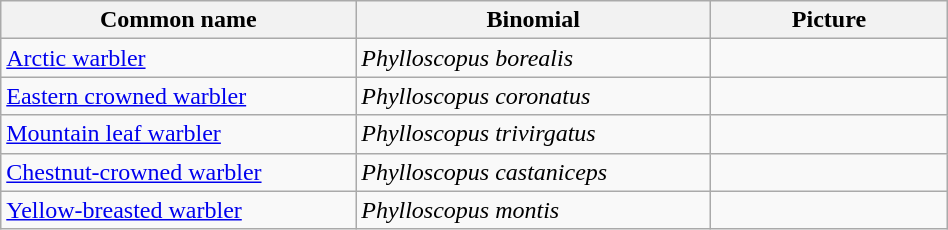<table width=50% class="wikitable">
<tr>
<th width=30%>Common name</th>
<th width=30%>Binomial</th>
<th width=20%>Picture</th>
</tr>
<tr>
<td><a href='#'>Arctic warbler</a></td>
<td><em>Phylloscopus borealis</em></td>
<td></td>
</tr>
<tr>
<td><a href='#'>Eastern crowned warbler</a></td>
<td><em>Phylloscopus coronatus</em></td>
<td></td>
</tr>
<tr>
<td><a href='#'>Mountain leaf warbler</a></td>
<td><em>Phylloscopus trivirgatus</em></td>
<td></td>
</tr>
<tr>
<td><a href='#'>Chestnut-crowned warbler</a></td>
<td><em>Phylloscopus castaniceps</em></td>
<td></td>
</tr>
<tr>
<td><a href='#'>Yellow-breasted warbler</a></td>
<td><em>Phylloscopus montis</em></td>
<td></td>
</tr>
</table>
